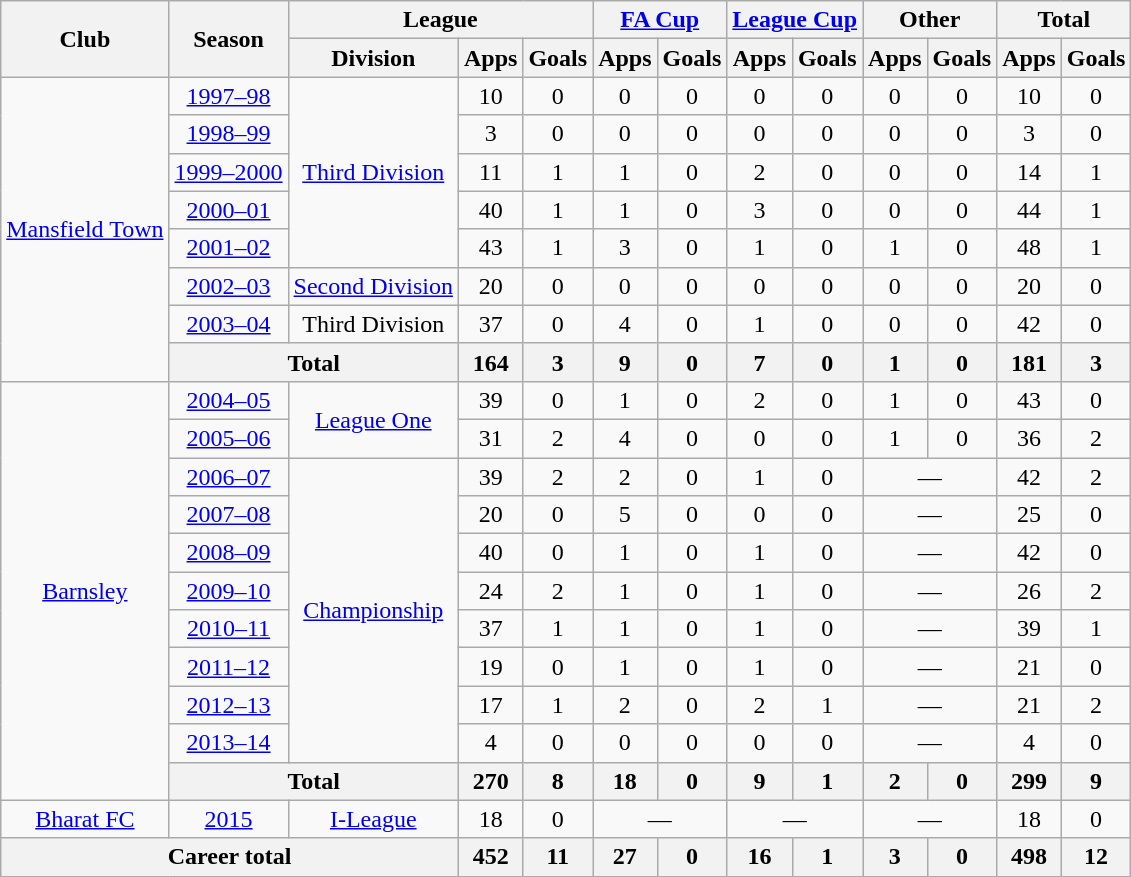<table class="wikitable" style="text-align:center">
<tr>
<th rowspan="2">Club</th>
<th rowspan="2">Season</th>
<th colspan="3">League</th>
<th colspan="2"><a href='#'>FA Cup</a></th>
<th colspan="2"><a href='#'>League Cup</a></th>
<th colspan="2">Other</th>
<th colspan="2">Total</th>
</tr>
<tr>
<th>Division</th>
<th>Apps</th>
<th>Goals</th>
<th>Apps</th>
<th>Goals</th>
<th>Apps</th>
<th>Goals</th>
<th>Apps</th>
<th>Goals</th>
<th>Apps</th>
<th>Goals</th>
</tr>
<tr>
<td rowspan="8"><a href='#'>Mansfield Town</a></td>
<td><a href='#'>1997–98</a></td>
<td rowspan="5"><a href='#'>Third Division</a></td>
<td>10</td>
<td>0</td>
<td>0</td>
<td>0</td>
<td>0</td>
<td>0</td>
<td>0</td>
<td>0</td>
<td>10</td>
<td>0</td>
</tr>
<tr>
<td><a href='#'>1998–99</a></td>
<td>3</td>
<td>0</td>
<td>0</td>
<td>0</td>
<td>0</td>
<td>0</td>
<td>0</td>
<td>0</td>
<td>3</td>
<td>0</td>
</tr>
<tr>
<td><a href='#'>1999–2000</a></td>
<td>11</td>
<td>1</td>
<td>1</td>
<td>0</td>
<td>2</td>
<td>0</td>
<td>0</td>
<td>0</td>
<td>14</td>
<td>1</td>
</tr>
<tr>
<td><a href='#'>2000–01</a></td>
<td>40</td>
<td>1</td>
<td>1</td>
<td>0</td>
<td>3</td>
<td>0</td>
<td>0</td>
<td>0</td>
<td>44</td>
<td>1</td>
</tr>
<tr>
<td><a href='#'>2001–02</a></td>
<td>43</td>
<td>1</td>
<td>3</td>
<td>0</td>
<td>1</td>
<td>0</td>
<td>1</td>
<td>0</td>
<td>48</td>
<td>1</td>
</tr>
<tr>
<td><a href='#'>2002–03</a></td>
<td><a href='#'>Second Division</a></td>
<td>20</td>
<td>0</td>
<td>0</td>
<td>0</td>
<td>0</td>
<td>0</td>
<td>0</td>
<td>0</td>
<td>20</td>
<td>0</td>
</tr>
<tr>
<td><a href='#'>2003–04</a></td>
<td>Third Division</td>
<td>37</td>
<td>0</td>
<td>4</td>
<td>0</td>
<td>1</td>
<td>0</td>
<td>0</td>
<td>0</td>
<td>42</td>
<td>0</td>
</tr>
<tr>
<th colspan="2">Total</th>
<th>164</th>
<th>3</th>
<th>9</th>
<th>0</th>
<th>7</th>
<th>0</th>
<th>1</th>
<th>0</th>
<th>181</th>
<th>3</th>
</tr>
<tr>
<td rowspan="11"><a href='#'>Barnsley</a></td>
<td><a href='#'>2004–05</a></td>
<td rowspan="2"><a href='#'>League One</a></td>
<td>39</td>
<td>0</td>
<td>1</td>
<td>0</td>
<td>2</td>
<td>0</td>
<td>1</td>
<td>0</td>
<td>43</td>
<td>0</td>
</tr>
<tr>
<td><a href='#'>2005–06</a></td>
<td>31</td>
<td>2</td>
<td>4</td>
<td>0</td>
<td>0</td>
<td>0</td>
<td>1</td>
<td>0</td>
<td>36</td>
<td>2</td>
</tr>
<tr>
<td><a href='#'>2006–07</a></td>
<td rowspan="8"><a href='#'>Championship</a></td>
<td>39</td>
<td>2</td>
<td>2</td>
<td>0</td>
<td>1</td>
<td>0</td>
<td colspan="2">—</td>
<td>42</td>
<td>2</td>
</tr>
<tr>
<td><a href='#'>2007–08</a></td>
<td>20</td>
<td>0</td>
<td>5</td>
<td>0</td>
<td>0</td>
<td>0</td>
<td colspan="2">—</td>
<td>25</td>
<td>0</td>
</tr>
<tr>
<td><a href='#'>2008–09</a></td>
<td>40</td>
<td>0</td>
<td>1</td>
<td>0</td>
<td>1</td>
<td>0</td>
<td colspan="2">—</td>
<td>42</td>
<td>0</td>
</tr>
<tr>
<td><a href='#'>2009–10</a></td>
<td>24</td>
<td>2</td>
<td>1</td>
<td>0</td>
<td>1</td>
<td>0</td>
<td colspan="2">—</td>
<td>26</td>
<td>2</td>
</tr>
<tr>
<td><a href='#'>2010–11</a></td>
<td>37</td>
<td>1</td>
<td>1</td>
<td>0</td>
<td>1</td>
<td>0</td>
<td colspan="2">—</td>
<td>39</td>
<td>1</td>
</tr>
<tr>
<td><a href='#'>2011–12</a></td>
<td>19</td>
<td>0</td>
<td>1</td>
<td>0</td>
<td>1</td>
<td>0</td>
<td colspan="2">—</td>
<td>21</td>
<td>0</td>
</tr>
<tr>
<td><a href='#'>2012–13</a></td>
<td>17</td>
<td>1</td>
<td>2</td>
<td>0</td>
<td>2</td>
<td>1</td>
<td colspan="2">—</td>
<td>21</td>
<td>2</td>
</tr>
<tr>
<td><a href='#'>2013–14</a></td>
<td>4</td>
<td>0</td>
<td>0</td>
<td>0</td>
<td>0</td>
<td>0</td>
<td colspan="2">—</td>
<td>4</td>
<td>0</td>
</tr>
<tr>
<th colspan="2">Total</th>
<th>270</th>
<th>8</th>
<th>18</th>
<th>0</th>
<th>9</th>
<th>1</th>
<th>2</th>
<th>0</th>
<th>299</th>
<th>9</th>
</tr>
<tr>
<td rowspan="1"><a href='#'>Bharat FC</a></td>
<td><a href='#'>2015</a></td>
<td><a href='#'>I-League</a></td>
<td>18</td>
<td>0</td>
<td colspan="2">—</td>
<td colspan="2">—</td>
<td colspan="2">—</td>
<td>18</td>
<td>0</td>
</tr>
<tr>
<th colspan="3">Career total</th>
<th>452</th>
<th>11</th>
<th>27</th>
<th>0</th>
<th>16</th>
<th>1</th>
<th>3</th>
<th>0</th>
<th>498</th>
<th>12</th>
</tr>
</table>
